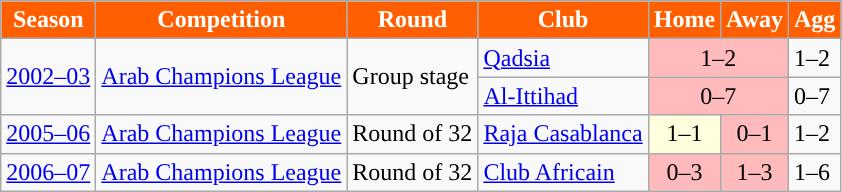<table class="wikitable">
<tr>
<th style="color:white; background: #FF5F00;">Season</th>
<th style="color:white; background: #FF5F00;">Competition</th>
<th style="color:white; background:#FF5F00;">Round</th>
<th style="color:white; background:#FF5F00;">Club</th>
<th style="color:white; background:#FF5F00;">Home</th>
<th style="color:white; background:#FF5F00;">Away</th>
<th style="color:white; background:#FF5F00;">Agg</th>
</tr>
<tr>
<td rowspan=2><a href='#'>2002–03</a></td>
<td rowspan=2><a href='#'>Arab Champions League</a></td>
<td rowspan=2>Group stage</td>
<td> <a href='#'>Qadsia</a></td>
<td align="center" colspan="2"  style="background: #FFBBBB;">1–2</td>
<td>1–2</td>
</tr>
<tr>
<td> <a href='#'>Al-Ittihad</a></td>
<td align="center" colspan="2" style="background: #FFBBBB;">0–7</td>
<td>0–7</td>
</tr>
<tr>
<td rowspan=1><a href='#'>2005–06</a></td>
<td rowspan=1><a href='#'>Arab Champions League</a></td>
<td rowspan=1>Round of 32</td>
<td> <a href='#'>Raja Casablanca</a></td>
<td align="center" colspan="1" style="background: #ffd;">1–1</td>
<td align="center" style="background: #FFBBBB;">0–1</td>
<td>1–2</td>
</tr>
<tr>
<td rowspan=1><a href='#'>2006–07</a></td>
<td rowspan=1><a href='#'>Arab Champions League</a></td>
<td rowspan=1>Round of 32</td>
<td> <a href='#'>Club Africain</a></td>
<td align="center" style="background: #FFBBBB;">0–3</td>
<td align="center" style="background: #FFBBBB;">1–3</td>
<td>1–6</td>
</tr>
</table>
